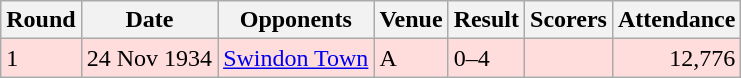<table class="wikitable">
<tr>
<th>Round</th>
<th>Date</th>
<th>Opponents</th>
<th>Venue</th>
<th>Result</th>
<th>Scorers</th>
<th>Attendance</th>
</tr>
<tr bgcolor="#ffdddd">
<td>1</td>
<td>24 Nov 1934</td>
<td><a href='#'>Swindon Town</a></td>
<td>A</td>
<td>0–4</td>
<td></td>
<td align="right">12,776</td>
</tr>
</table>
